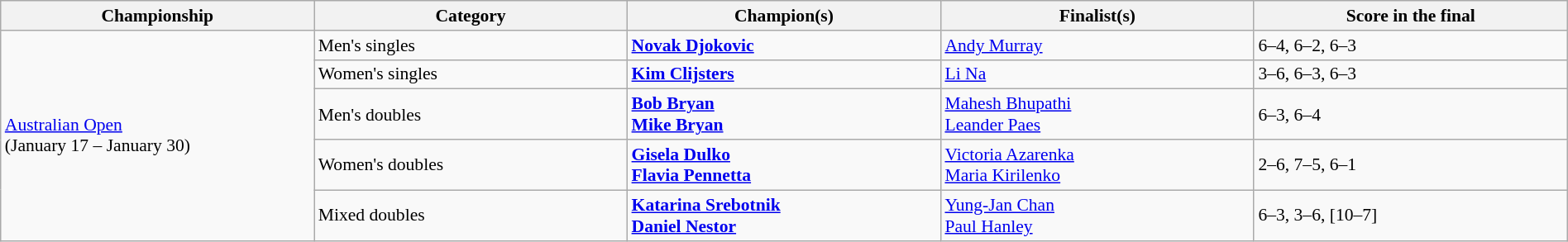<table class="wikitable" style="font-size:90%;" width=100%>
<tr>
<th width=20%>Championship</th>
<th width=20%>Category</th>
<th width=20%>Champion(s)</th>
<th width=20%>Finalist(s)</th>
<th width=20%>Score in the final</th>
</tr>
<tr>
<td rowspan="5"><a href='#'>Australian Open</a><br>(January 17 – January 30)</td>
<td>Men's singles</td>
<td> <strong><a href='#'>Novak Djokovic</a></strong></td>
<td> <a href='#'>Andy Murray</a></td>
<td>6–4, 6–2, 6–3</td>
</tr>
<tr>
<td>Women's singles</td>
<td> <strong><a href='#'>Kim Clijsters</a></strong></td>
<td> <a href='#'>Li Na</a></td>
<td>3–6, 6–3, 6–3</td>
</tr>
<tr>
<td>Men's doubles</td>
<td> <strong><a href='#'>Bob Bryan</a></strong> <br> <strong><a href='#'>Mike Bryan</a></strong></td>
<td> <a href='#'>Mahesh Bhupathi</a> <br> <a href='#'>Leander Paes</a></td>
<td>6–3, 6–4</td>
</tr>
<tr>
<td>Women's doubles</td>
<td> <strong><a href='#'>Gisela Dulko</a></strong> <br> <strong><a href='#'>Flavia Pennetta</a></strong></td>
<td> <a href='#'>Victoria Azarenka</a> <br> <a href='#'>Maria Kirilenko</a></td>
<td>2–6, 7–5, 6–1</td>
</tr>
<tr>
<td>Mixed doubles</td>
<td> <strong><a href='#'>Katarina Srebotnik</a></strong> <br>  <strong><a href='#'>Daniel Nestor</a></strong></td>
<td> <a href='#'>Yung-Jan Chan</a> <br>  <a href='#'>Paul Hanley</a></td>
<td>6–3, 3–6, [10–7]</td>
</tr>
</table>
